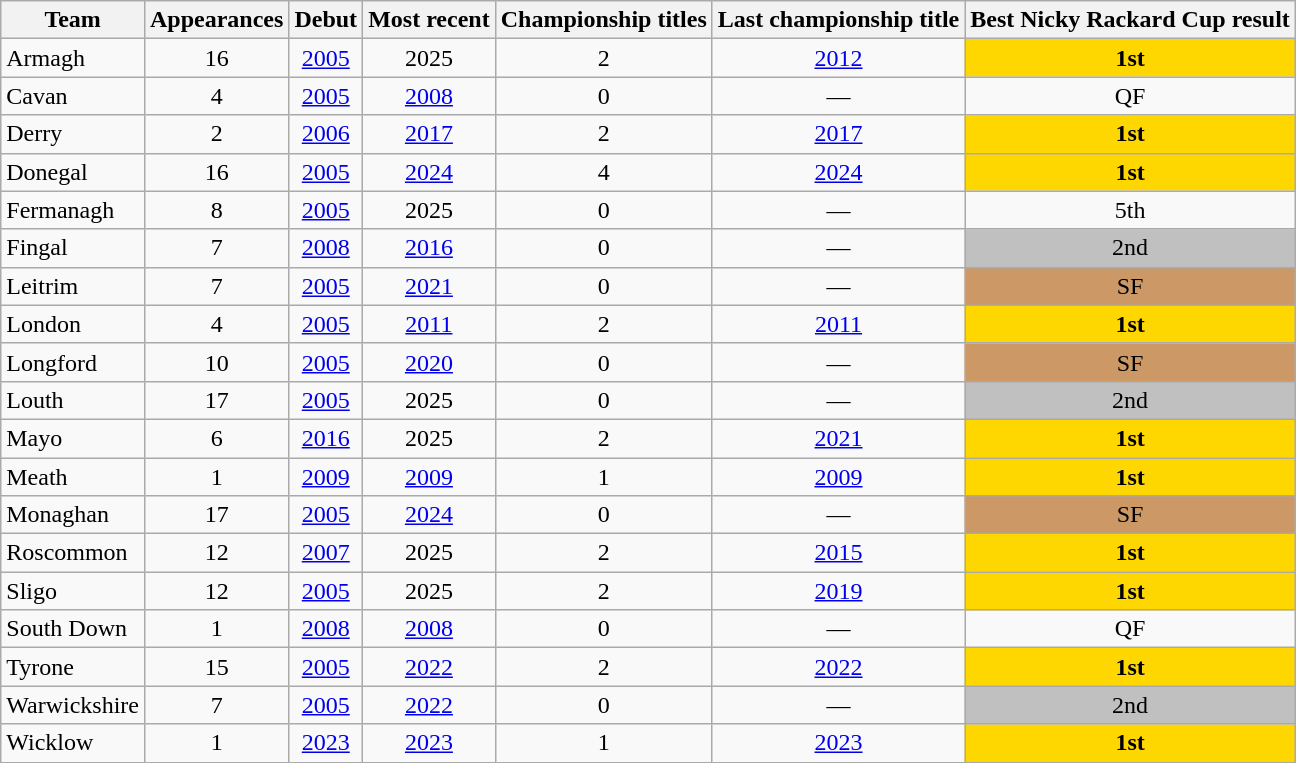<table class="wikitable sortable" style="text-align:center;">
<tr>
<th>Team</th>
<th>Appearances</th>
<th>Debut</th>
<th>Most recent</th>
<th>Championship titles</th>
<th>Last championship title</th>
<th>Best Nicky Rackard Cup result</th>
</tr>
<tr>
<td style="text-align:left;">Armagh</td>
<td>16</td>
<td><a href='#'>2005</a></td>
<td>2025</td>
<td>2</td>
<td><a href='#'>2012</a></td>
<td bgcolor=gold><strong>1st</strong></td>
</tr>
<tr>
<td style="text-align:left;">Cavan</td>
<td>4</td>
<td><a href='#'>2005</a></td>
<td><a href='#'>2008</a></td>
<td>0</td>
<td>—</td>
<td>QF</td>
</tr>
<tr>
<td style="text-align:left;">Derry</td>
<td>2</td>
<td><a href='#'>2006</a></td>
<td><a href='#'>2017</a></td>
<td>2</td>
<td><a href='#'>2017</a></td>
<td bgcolor=gold><strong>1st</strong></td>
</tr>
<tr>
<td style="text-align:left;">Donegal</td>
<td>16</td>
<td><a href='#'>2005</a></td>
<td><a href='#'>2024</a></td>
<td>4</td>
<td><a href='#'>2024</a></td>
<td bgcolor=gold><strong>1st</strong></td>
</tr>
<tr>
<td style="text-align:left;">Fermanagh</td>
<td>8</td>
<td><a href='#'>2005</a></td>
<td>2025</td>
<td>0</td>
<td>—</td>
<td>5th</td>
</tr>
<tr>
<td style="text-align:left;">Fingal</td>
<td>7</td>
<td><a href='#'>2008</a></td>
<td><a href='#'>2016</a></td>
<td>0</td>
<td>—</td>
<td bgcolor=silver>2nd</td>
</tr>
<tr>
<td style="text-align:left;">Leitrim</td>
<td>7</td>
<td><a href='#'>2005</a></td>
<td><a href='#'>2021</a></td>
<td>0</td>
<td>—</td>
<td bgcolor=#cc9966>SF</td>
</tr>
<tr>
<td style="text-align:left;">London</td>
<td>4</td>
<td><a href='#'>2005</a></td>
<td><a href='#'>2011</a></td>
<td>2</td>
<td><a href='#'>2011</a></td>
<td bgcolor=gold><strong>1st</strong></td>
</tr>
<tr>
<td style="text-align:left;">Longford</td>
<td>10</td>
<td><a href='#'>2005</a></td>
<td><a href='#'>2020</a></td>
<td>0</td>
<td>—</td>
<td bgcolor=#cc9966>SF</td>
</tr>
<tr>
<td style="text-align:left;">Louth</td>
<td>17</td>
<td><a href='#'>2005</a></td>
<td>2025</td>
<td>0</td>
<td>—</td>
<td bgcolor=silver>2nd</td>
</tr>
<tr>
<td style="text-align:left;">Mayo</td>
<td>6</td>
<td><a href='#'>2016</a></td>
<td>2025</td>
<td>2</td>
<td><a href='#'>2021</a></td>
<td bgcolor=gold><strong>1st</strong></td>
</tr>
<tr>
<td style="text-align:left;">Meath</td>
<td>1</td>
<td><a href='#'>2009</a></td>
<td><a href='#'>2009</a></td>
<td>1</td>
<td><a href='#'>2009</a></td>
<td bgcolor=gold><strong>1st</strong></td>
</tr>
<tr>
<td style="text-align:left;">Monaghan</td>
<td>17</td>
<td><a href='#'>2005</a></td>
<td><a href='#'>2024</a></td>
<td>0</td>
<td>—</td>
<td bgcolor=#cc9966>SF</td>
</tr>
<tr>
<td style="text-align:left;">Roscommon</td>
<td>12</td>
<td><a href='#'>2007</a></td>
<td>2025</td>
<td>2</td>
<td><a href='#'>2015</a></td>
<td bgcolor=gold><strong>1st</strong></td>
</tr>
<tr>
<td style="text-align:left;">Sligo</td>
<td>12</td>
<td><a href='#'>2005</a></td>
<td>2025</td>
<td>2</td>
<td><a href='#'>2019</a></td>
<td bgcolor=gold><strong>1st</strong></td>
</tr>
<tr>
<td style="text-align:left;">South Down</td>
<td>1</td>
<td><a href='#'>2008</a></td>
<td><a href='#'>2008</a></td>
<td>0</td>
<td>—</td>
<td>QF</td>
</tr>
<tr>
<td style="text-align:left;">Tyrone</td>
<td>15</td>
<td><a href='#'>2005</a></td>
<td><a href='#'>2022</a></td>
<td>2</td>
<td><a href='#'>2022</a></td>
<td bgcolor=gold><strong>1st</strong></td>
</tr>
<tr>
<td>Warwickshire</td>
<td>7</td>
<td><a href='#'>2005</a></td>
<td><a href='#'>2022</a></td>
<td>0</td>
<td>—</td>
<td bgcolor=silver>2nd</td>
</tr>
<tr>
<td style="text-align:left;">Wicklow</td>
<td>1</td>
<td><a href='#'>2023</a></td>
<td><a href='#'>2023</a></td>
<td>1</td>
<td><a href='#'>2023</a></td>
<td bgcolor=gold><strong>1st</strong></td>
</tr>
</table>
